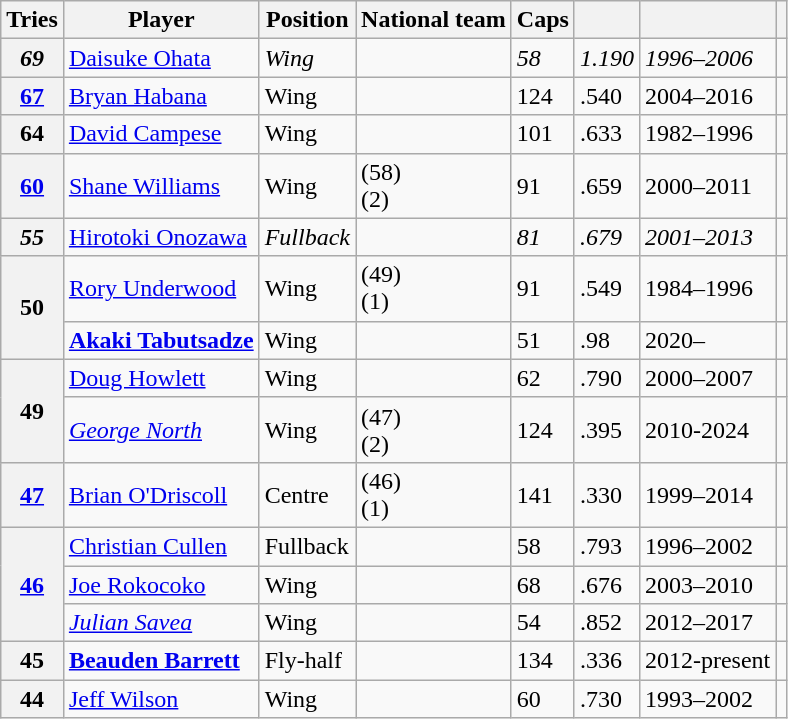<table class="wikitable sortable">
<tr>
<th>Tries</th>
<th>Player</th>
<th>Position</th>
<th>National team</th>
<th>Caps</th>
<th></th>
<th></th>
<th class="unsortable"></th>
</tr>
<tr>
<th><em>69</em></th>
<td><a href='#'>Daisuke Ohata</a></td>
<td><em>Wing</em></td>
<td><em></em></td>
<td><em>58</em></td>
<td><em>1.190</em></td>
<td><em>1996–2006</em></td>
<td></td>
</tr>
<tr>
<th><a href='#'>67</a></th>
<td><a href='#'>Bryan Habana</a></td>
<td>Wing</td>
<td></td>
<td>124</td>
<td>.540</td>
<td>2004–2016</td>
<td></td>
</tr>
<tr>
<th>64</th>
<td><a href='#'>David Campese</a></td>
<td>Wing</td>
<td></td>
<td>101</td>
<td>.633</td>
<td>1982–1996</td>
<td></td>
</tr>
<tr>
<th><a href='#'>60</a></th>
<td><a href='#'>Shane Williams</a></td>
<td>Wing</td>
<td> (58)<br> (2)</td>
<td>91</td>
<td>.659</td>
<td>2000–2011</td>
<td></td>
</tr>
<tr>
<th><em>55</em></th>
<td><a href='#'>Hirotoki Onozawa</a></td>
<td><em>Fullback</em></td>
<td><em></em></td>
<td><em>81</em></td>
<td><em>.679</em></td>
<td><em>2001–2013</em></td>
<td></td>
</tr>
<tr>
<th rowspan=2>50</th>
<td><a href='#'>Rory Underwood</a></td>
<td>Wing</td>
<td> (49)<br> (1)</td>
<td>91</td>
<td>.549</td>
<td>1984–1996</td>
<td></td>
</tr>
<tr>
<td><strong><a href='#'>Akaki Tabutsadze</a></strong></td>
<td>Wing</td>
<td></td>
<td>51</td>
<td>.98</td>
<td>2020–</td>
<td></td>
</tr>
<tr>
<th rowspan=2>49</th>
<td><a href='#'>Doug Howlett</a></td>
<td>Wing</td>
<td></td>
<td>62</td>
<td>.790</td>
<td>2000–2007</td>
<td></td>
</tr>
<tr>
<td><em><a href='#'>George North</a></em></td>
<td>Wing</td>
<td> (47)<br> (2)</td>
<td>124</td>
<td>.395</td>
<td>2010-2024</td>
<td></td>
</tr>
<tr>
<th><a href='#'>47</a></th>
<td><a href='#'>Brian O'Driscoll</a></td>
<td>Centre</td>
<td> (46)<br> (1)</td>
<td>141</td>
<td>.330</td>
<td>1999–2014</td>
<td></td>
</tr>
<tr>
<th rowspan=3><a href='#'>46</a></th>
<td><a href='#'>Christian Cullen</a></td>
<td>Fullback</td>
<td></td>
<td>58</td>
<td>.793</td>
<td>1996–2002</td>
<td></td>
</tr>
<tr>
<td><a href='#'>Joe Rokocoko</a></td>
<td>Wing</td>
<td></td>
<td>68</td>
<td>.676</td>
<td>2003–2010</td>
<td></td>
</tr>
<tr>
<td><em><a href='#'>Julian Savea</a></em></td>
<td>Wing</td>
<td></td>
<td>54</td>
<td>.852</td>
<td>2012–2017</td>
<td></td>
</tr>
<tr>
<th>45</th>
<td><strong><a href='#'>Beauden Barrett</a></strong></td>
<td>Fly-half</td>
<td></td>
<td>134</td>
<td>.336</td>
<td>2012-present</td>
<td></td>
</tr>
<tr>
<th>44</th>
<td><a href='#'>Jeff Wilson</a></td>
<td>Wing</td>
<td></td>
<td>60</td>
<td>.730</td>
<td>1993–2002</td>
<td></td>
</tr>
</table>
